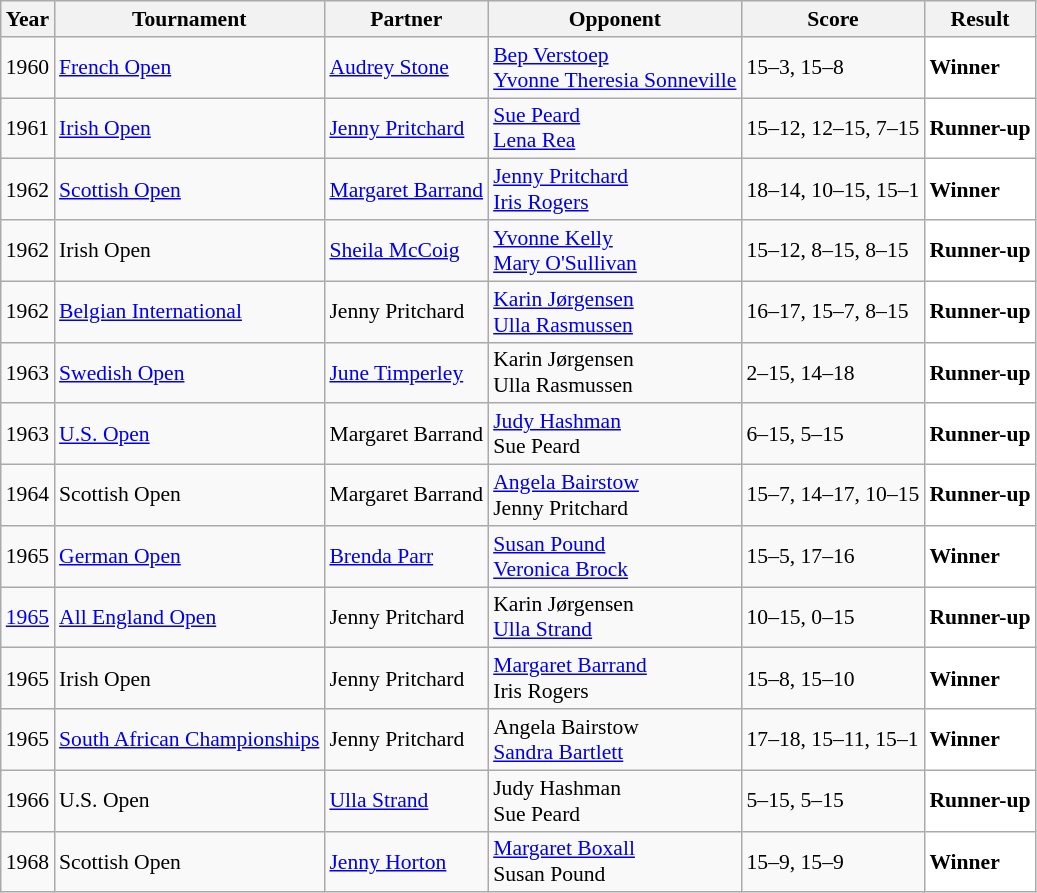<table class="sortable wikitable" style="font-size: 90%;">
<tr>
<th>Year</th>
<th>Tournament</th>
<th>Partner</th>
<th>Opponent</th>
<th>Score</th>
<th>Result</th>
</tr>
<tr>
<td align="center">1960</td>
<td align="left"><a href='#'>French Open</a></td>
<td align="left"> <a href='#'>Audrey Stone</a></td>
<td align="left"> <a href='#'>Bep Verstoep</a><br> <a href='#'>Yvonne Theresia Sonneville</a></td>
<td align="left">15–3, 15–8</td>
<td style="text-align:left; background:white"> <strong>Winner</strong></td>
</tr>
<tr>
<td align="center">1961</td>
<td align="left"><a href='#'>Irish Open</a></td>
<td align="left"> <a href='#'>Jenny Pritchard</a></td>
<td align="left"> <a href='#'>Sue Peard</a><br> <a href='#'>Lena Rea</a></td>
<td align="left">15–12, 12–15, 7–15</td>
<td style="text-align:left; background:white"> <strong>Runner-up</strong></td>
</tr>
<tr>
<td align="center">1962</td>
<td align="left"><a href='#'>Scottish Open</a></td>
<td align="left"> <a href='#'>Margaret Barrand</a></td>
<td align="left"> <a href='#'>Jenny Pritchard</a><br> <a href='#'>Iris Rogers</a></td>
<td align="left">18–14, 10–15, 15–1</td>
<td style="text-align:left; background:white"> <strong>Winner</strong></td>
</tr>
<tr>
<td align="center">1962</td>
<td align="left">Irish Open</td>
<td align="left"> <a href='#'>Sheila McCoig</a></td>
<td align="left"> <a href='#'>Yvonne Kelly</a><br> <a href='#'>Mary O'Sullivan</a></td>
<td align="left">15–12, 8–15, 8–15</td>
<td style="text-align:left; background:white"> <strong>Runner-up</strong></td>
</tr>
<tr>
<td align="center">1962</td>
<td align="left"><a href='#'>Belgian International</a></td>
<td align="left"> Jenny Pritchard</td>
<td align="left"> <a href='#'>Karin Jørgensen</a><br> <a href='#'>Ulla Rasmussen</a></td>
<td align="left">16–17, 15–7, 8–15</td>
<td style="text-align:left; background:white"> <strong>Runner-up</strong></td>
</tr>
<tr>
<td align="center">1963</td>
<td align="left"><a href='#'>Swedish Open</a></td>
<td align="left"> <a href='#'>June Timperley</a></td>
<td align="left"> Karin Jørgensen<br> Ulla Rasmussen</td>
<td align="left">2–15, 14–18</td>
<td style="text-align:left; background:white"> <strong>Runner-up</strong></td>
</tr>
<tr>
<td align="center">1963</td>
<td align="left"><a href='#'>U.S. Open</a></td>
<td align="left"> Margaret Barrand</td>
<td align="left"> <a href='#'>Judy Hashman</a><br> Sue Peard</td>
<td align="left">6–15, 5–15</td>
<td style="text-align:left; background:white"> <strong>Runner-up</strong></td>
</tr>
<tr>
<td align="center">1964</td>
<td align="left">Scottish Open</td>
<td align="left"> Margaret Barrand</td>
<td align="left"> <a href='#'>Angela Bairstow</a><br> Jenny Pritchard</td>
<td align="left">15–7, 14–17, 10–15</td>
<td style="text-align:left; background:white"> <strong>Runner-up</strong></td>
</tr>
<tr>
<td align="center">1965</td>
<td align="left"><a href='#'>German Open</a></td>
<td align="left"> <a href='#'>Brenda Parr</a></td>
<td align="left"> <a href='#'>Susan Pound</a><br> <a href='#'>Veronica Brock</a></td>
<td align="left">15–5, 17–16</td>
<td style="text-align:left; background:white"> <strong>Winner</strong></td>
</tr>
<tr>
<td align="center"><a href='#'>1965</a></td>
<td align="left"><a href='#'>All England Open</a></td>
<td align="left"> Jenny Pritchard</td>
<td align="left"> Karin Jørgensen<br> <a href='#'>Ulla Strand</a></td>
<td align="left">10–15, 0–15</td>
<td style="text-align:left; background:white"> <strong>Runner-up</strong></td>
</tr>
<tr>
<td align="center">1965</td>
<td align="left">Irish Open</td>
<td align="left"> Jenny Pritchard</td>
<td align="left"> <a href='#'>Margaret Barrand</a><br> Iris Rogers</td>
<td align="left">15–8, 15–10</td>
<td style="text-align:left; background:white"> <strong>Winner</strong></td>
</tr>
<tr>
<td align="center">1965</td>
<td align="left"><a href='#'>South African Championships</a></td>
<td align="left"> Jenny Pritchard</td>
<td align="left"> Angela Bairstow<br> <a href='#'>Sandra Bartlett</a></td>
<td align="left">17–18, 15–11, 15–1</td>
<td style="text-align:left; background:white"> <strong>Winner</strong></td>
</tr>
<tr>
<td align="center">1966</td>
<td align="left">U.S. Open</td>
<td align="left"> <a href='#'>Ulla Strand</a></td>
<td align="left"> Judy Hashman<br> Sue Peard</td>
<td align="left">5–15, 5–15</td>
<td style="text-align:left; background:white"> <strong>Runner-up</strong></td>
</tr>
<tr>
<td align="center">1968</td>
<td align="left">Scottish Open</td>
<td align="left"> <a href='#'>Jenny Horton</a></td>
<td align="left"> <a href='#'>Margaret Boxall</a><br> Susan Pound</td>
<td align="left">15–9, 15–9</td>
<td style="text-align:left; background:white"> <strong>Winner</strong></td>
</tr>
</table>
